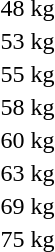<table>
<tr>
<td rowspan=2>48 kg</td>
<td rowspan=2></td>
<td rowspan=2></td>
<td></td>
</tr>
<tr>
<td></td>
</tr>
<tr>
<td rowspan=2>53 kg</td>
<td rowspan=2></td>
<td rowspan=2></td>
<td></td>
</tr>
<tr>
<td></td>
</tr>
<tr>
<td rowspan=2>55 kg</td>
<td rowspan=2></td>
<td rowspan=2></td>
<td></td>
</tr>
<tr>
<td></td>
</tr>
<tr>
<td rowspan=2>58 kg</td>
<td rowspan=2></td>
<td rowspan=2></td>
<td></td>
</tr>
<tr>
<td></td>
</tr>
<tr>
<td rowspan=2>60 kg</td>
<td rowspan=2></td>
<td rowspan=2></td>
<td></td>
</tr>
<tr>
<td></td>
</tr>
<tr>
<td rowspan=2>63 kg</td>
<td rowspan=2></td>
<td rowspan=2></td>
<td></td>
</tr>
<tr>
<td></td>
</tr>
<tr>
<td rowspan=2>69 kg</td>
<td rowspan=2></td>
<td rowspan=2></td>
<td></td>
</tr>
<tr>
<td></td>
</tr>
<tr>
<td rowspan=2>75 kg</td>
<td rowspan=2></td>
<td rowspan=2></td>
<td></td>
</tr>
<tr>
<td></td>
</tr>
</table>
